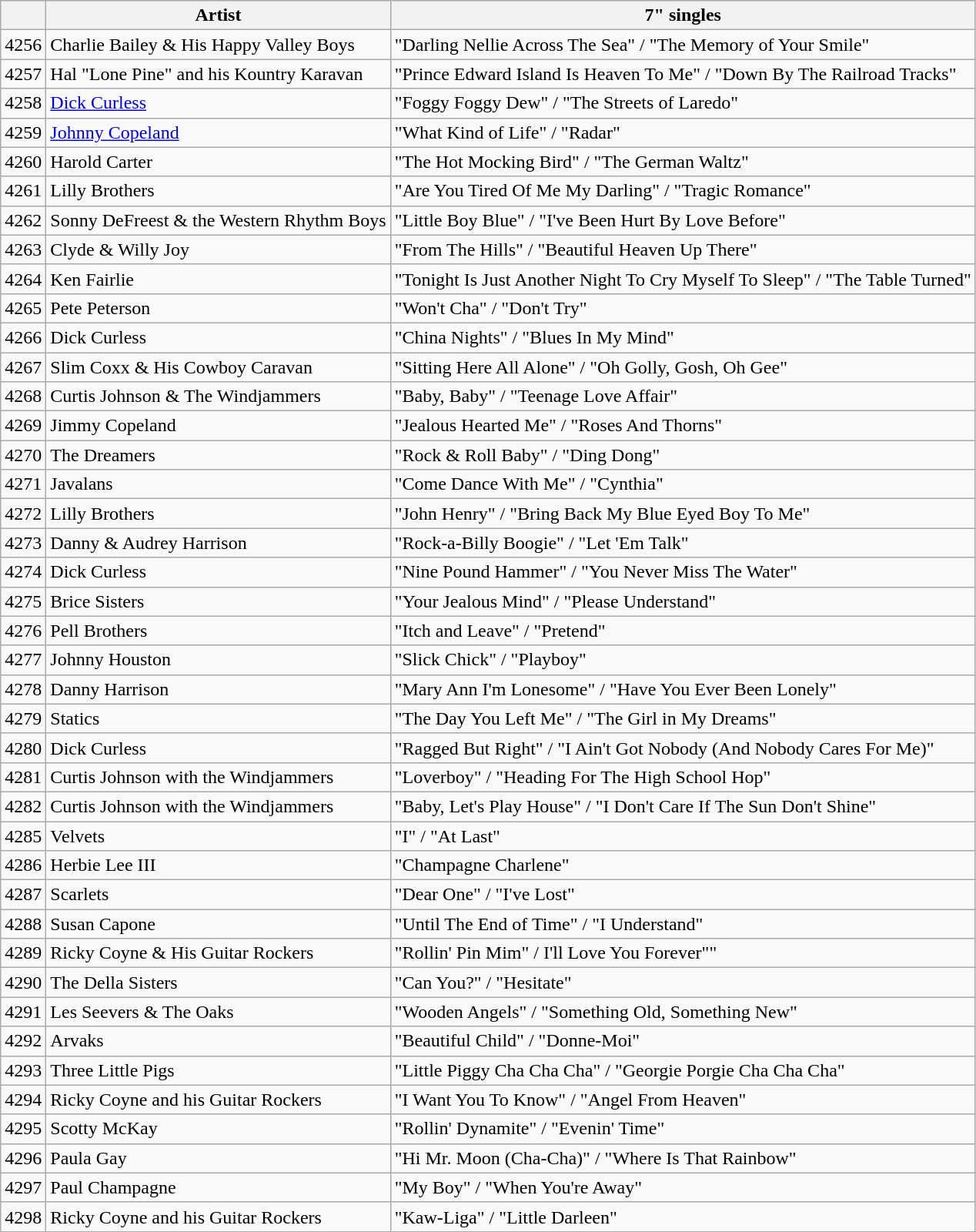<table class="wikitable">
<tr>
<th></th>
<th>Artist</th>
<th>7" singles</th>
</tr>
<tr>
<td>4256</td>
<td>Charlie Bailey & His Happy Valley Boys</td>
<td>"Darling Nellie Across The Sea" / "The Memory of Your Smile"</td>
</tr>
<tr>
<td>4257</td>
<td>Hal "Lone Pine" and his Kountry Karavan</td>
<td>"Prince Edward Island Is Heaven To Me" / "Down By The Railroad Tracks"</td>
</tr>
<tr>
<td>4258</td>
<td><a href='#'>Dick Curless</a></td>
<td>"Foggy Foggy Dew" / "The Streets of Laredo"</td>
</tr>
<tr>
<td>4259</td>
<td><a href='#'>Johnny Copeland</a></td>
<td>"What Kind of Life" / "Radar"</td>
</tr>
<tr>
<td>4260</td>
<td>Harold Carter</td>
<td>"The Hot Mocking Bird" / "The German Waltz"</td>
</tr>
<tr>
<td>4261</td>
<td>Lilly Brothers</td>
<td>"Are You Tired Of Me My Darling" / "Tragic Romance"</td>
</tr>
<tr>
<td>4262</td>
<td>Sonny DeFreest & the Western Rhythm Boys</td>
<td>"Little Boy Blue" / "I've Been Hurt By Love Before"</td>
</tr>
<tr>
<td>4263</td>
<td>Clyde & Willy Joy</td>
<td>"From The Hills" / "Beautiful Heaven Up There"</td>
</tr>
<tr>
<td>4264</td>
<td>Ken Fairlie</td>
<td>"Tonight Is Just Another Night To Cry Myself To Sleep" / "The Table Turned"</td>
</tr>
<tr>
<td>4265</td>
<td>Pete Peterson</td>
<td>"Won't Cha" / "Don't Try"</td>
</tr>
<tr>
<td>4266</td>
<td>Dick Curless</td>
<td>"China Nights" / "Blues In My Mind"</td>
</tr>
<tr>
<td>4267</td>
<td>Slim Coxx & His Cowboy Caravan</td>
<td>"Sitting Here All Alone" / "Oh Golly, Gosh, Oh Gee"</td>
</tr>
<tr>
<td>4268</td>
<td>Curtis Johnson & The Windjammers</td>
<td>"Baby, Baby" / "Teenage Love Affair"</td>
</tr>
<tr>
<td>4269</td>
<td>Jimmy Copeland</td>
<td>"Jealous Hearted Me" / "Roses And Thorns"</td>
</tr>
<tr>
<td>4270</td>
<td>The Dreamers</td>
<td>"Rock & Roll Baby" / "Ding Dong"</td>
</tr>
<tr>
<td>4271</td>
<td>Javalans</td>
<td>"Come Dance With Me" / "Cynthia"</td>
</tr>
<tr>
<td>4272</td>
<td>Lilly Brothers</td>
<td>"John Henry" / "Bring Back My Blue Eyed Boy To Me"</td>
</tr>
<tr>
<td>4273</td>
<td>Danny & Audrey Harrison</td>
<td>"Rock-a-Billy Boogie" / "Let 'Em Talk"</td>
</tr>
<tr>
<td>4274</td>
<td>Dick Curless</td>
<td>"Nine Pound Hammer" / "You Never Miss The Water"</td>
</tr>
<tr>
<td>4275</td>
<td>Brice Sisters</td>
<td>"Your Jealous Mind" / "Please Understand"</td>
</tr>
<tr>
<td>4276</td>
<td>Pell Brothers</td>
<td>"Itch and Leave" / "Pretend"</td>
</tr>
<tr>
<td>4277</td>
<td>Johnny Houston</td>
<td>"Slick Chick" / "Playboy"</td>
</tr>
<tr>
<td>4278</td>
<td>Danny Harrison</td>
<td>"Mary Ann I'm Lonesome" / "Have You Ever Been Lonely"</td>
</tr>
<tr>
<td>4279</td>
<td>Statics</td>
<td>"The Day You Left Me" / "The Girl in My Dreams"</td>
</tr>
<tr>
<td>4280</td>
<td>Dick Curless</td>
<td>"Ragged But Right" / "I Ain't Got Nobody (And Nobody Cares For Me)"</td>
</tr>
<tr>
<td>4281</td>
<td>Curtis Johnson with the Windjammers</td>
<td>"Loverboy" / "Heading For The High School Hop"</td>
</tr>
<tr>
<td>4282</td>
<td>Curtis Johnson with the Windjammers</td>
<td>"Baby, Let's Play House" / "I Don't Care If The Sun Don't Shine"</td>
</tr>
<tr>
<td>4285</td>
<td>Velvets</td>
<td>"I" / "At Last"</td>
</tr>
<tr>
<td>4286</td>
<td>Herbie Lee III</td>
<td>"Champagne Charlene"</td>
</tr>
<tr>
<td>4287</td>
<td>Scarlets</td>
<td>"Dear One" / "I've Lost"</td>
</tr>
<tr>
<td>4288</td>
<td>Susan Capone</td>
<td>"Until The End of Time" / "I Understand"</td>
</tr>
<tr>
<td>4289</td>
<td>Ricky Coyne & His Guitar Rockers</td>
<td>"Rollin' Pin Mim" / I'll Love You Forever""</td>
</tr>
<tr>
<td>4290</td>
<td>The Della Sisters</td>
<td>"Can You?" / "Hesitate"</td>
</tr>
<tr>
<td>4291</td>
<td>Les Seevers & The Oaks</td>
<td>"Wooden Angels" / "Something Old, Something New"</td>
</tr>
<tr>
<td>4292</td>
<td>Arvaks</td>
<td>"Beautiful Child" / "Donne-Moi"</td>
</tr>
<tr>
<td>4293</td>
<td>Three Little Pigs</td>
<td>"Little Piggy Cha Cha Cha" / "Georgie Porgie Cha Cha Cha"</td>
</tr>
<tr>
<td>4294</td>
<td>Ricky Coyne and his Guitar Rockers</td>
<td>"I Want You To Know" / "Angel From Heaven"</td>
</tr>
<tr>
<td>4295</td>
<td>Scotty McKay</td>
<td>"Rollin' Dynamite" / "Evenin' Time"</td>
</tr>
<tr>
<td>4296</td>
<td>Paula Gay</td>
<td>"Hi Mr. Moon (Cha-Cha)" / "Where Is That Rainbow"</td>
</tr>
<tr>
<td>4297</td>
<td>Paul Champagne</td>
<td>"My Boy" / "When You're Away"</td>
</tr>
<tr>
<td>4298</td>
<td>Ricky Coyne and his Guitar Rockers</td>
<td>"Kaw-Liga" / "Little Darleen"</td>
</tr>
</table>
